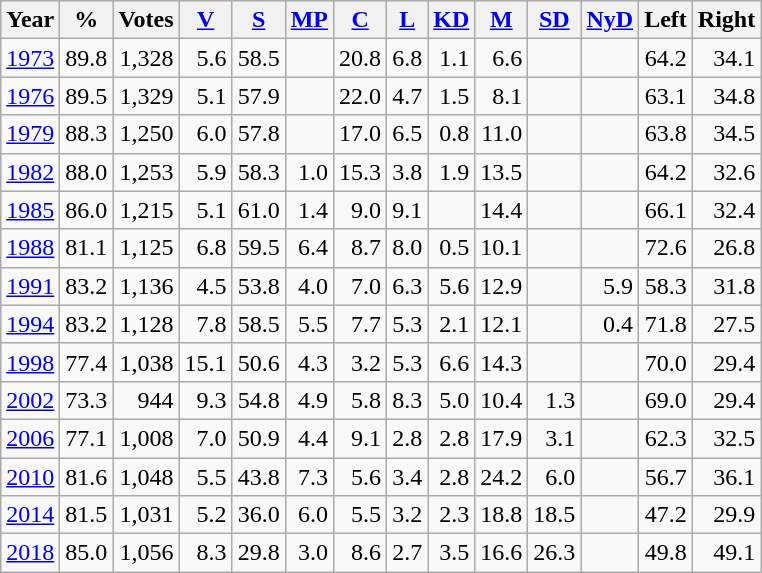<table class="wikitable sortable" style=text-align:right>
<tr>
<th>Year</th>
<th>%</th>
<th>Votes</th>
<th><a href='#'>V</a></th>
<th><a href='#'>S</a></th>
<th><a href='#'>MP</a></th>
<th><a href='#'>C</a></th>
<th><a href='#'>L</a></th>
<th><a href='#'>KD</a></th>
<th><a href='#'>M</a></th>
<th><a href='#'>SD</a></th>
<th><a href='#'>NyD</a></th>
<th>Left</th>
<th>Right</th>
</tr>
<tr>
<td align=left><a href='#'>1973</a></td>
<td>89.8</td>
<td>1,328</td>
<td>5.6</td>
<td>58.5</td>
<td></td>
<td>20.8</td>
<td>6.8</td>
<td>1.1</td>
<td>6.6</td>
<td></td>
<td></td>
<td>64.2</td>
<td>34.1</td>
</tr>
<tr>
<td align=left><a href='#'>1976</a></td>
<td>89.5</td>
<td>1,329</td>
<td>5.1</td>
<td>57.9</td>
<td></td>
<td>22.0</td>
<td>4.7</td>
<td>1.5</td>
<td>8.1</td>
<td></td>
<td></td>
<td>63.1</td>
<td>34.8</td>
</tr>
<tr>
<td align=left><a href='#'>1979</a></td>
<td>88.3</td>
<td>1,250</td>
<td>6.0</td>
<td>57.8</td>
<td></td>
<td>17.0</td>
<td>6.5</td>
<td>0.8</td>
<td>11.0</td>
<td></td>
<td></td>
<td>63.8</td>
<td>34.5</td>
</tr>
<tr>
<td align=left><a href='#'>1982</a></td>
<td>88.0</td>
<td>1,253</td>
<td>5.9</td>
<td>58.3</td>
<td>1.0</td>
<td>15.3</td>
<td>3.8</td>
<td>1.9</td>
<td>13.5</td>
<td></td>
<td></td>
<td>64.2</td>
<td>32.6</td>
</tr>
<tr>
<td align=left><a href='#'>1985</a></td>
<td>86.0</td>
<td>1,215</td>
<td>5.1</td>
<td>61.0</td>
<td>1.4</td>
<td>9.0</td>
<td>9.1</td>
<td></td>
<td>14.4</td>
<td></td>
<td></td>
<td>66.1</td>
<td>32.4</td>
</tr>
<tr>
<td align=left><a href='#'>1988</a></td>
<td>81.1</td>
<td>1,125</td>
<td>6.8</td>
<td>59.5</td>
<td>6.4</td>
<td>8.7</td>
<td>8.0</td>
<td>0.5</td>
<td>10.1</td>
<td></td>
<td></td>
<td>72.6</td>
<td>26.8</td>
</tr>
<tr>
<td align=left><a href='#'>1991</a></td>
<td>83.2</td>
<td>1,136</td>
<td>4.5</td>
<td>53.8</td>
<td>4.0</td>
<td>7.0</td>
<td>6.3</td>
<td>5.6</td>
<td>12.9</td>
<td></td>
<td>5.9</td>
<td>58.3</td>
<td>31.8</td>
</tr>
<tr>
<td align=left><a href='#'>1994</a></td>
<td>83.2</td>
<td>1,128</td>
<td>7.8</td>
<td>58.5</td>
<td>5.5</td>
<td>7.7</td>
<td>5.3</td>
<td>2.1</td>
<td>12.1</td>
<td></td>
<td>0.4</td>
<td>71.8</td>
<td>27.5</td>
</tr>
<tr>
<td align=left><a href='#'>1998</a></td>
<td>77.4</td>
<td>1,038</td>
<td>15.1</td>
<td>50.6</td>
<td>4.3</td>
<td>3.2</td>
<td>5.3</td>
<td>6.6</td>
<td>14.3</td>
<td></td>
<td></td>
<td>70.0</td>
<td>29.4</td>
</tr>
<tr>
<td align=left><a href='#'>2002</a></td>
<td>73.3</td>
<td>944</td>
<td>9.3</td>
<td>54.8</td>
<td>4.9</td>
<td>5.8</td>
<td>8.3</td>
<td>5.0</td>
<td>10.4</td>
<td>1.3</td>
<td></td>
<td>69.0</td>
<td>29.4</td>
</tr>
<tr>
<td align=left><a href='#'>2006</a></td>
<td>77.1</td>
<td>1,008</td>
<td>7.0</td>
<td>50.9</td>
<td>4.4</td>
<td>9.1</td>
<td>2.8</td>
<td>2.8</td>
<td>17.9</td>
<td>3.1</td>
<td></td>
<td>62.3</td>
<td>32.5</td>
</tr>
<tr>
<td align=left><a href='#'>2010</a></td>
<td>81.6</td>
<td>1,048</td>
<td>5.5</td>
<td>43.8</td>
<td>7.3</td>
<td>5.6</td>
<td>3.4</td>
<td>2.8</td>
<td>24.2</td>
<td>6.0</td>
<td></td>
<td>56.7</td>
<td>36.1</td>
</tr>
<tr>
<td align=left><a href='#'>2014</a></td>
<td>81.5</td>
<td>1,031</td>
<td>5.2</td>
<td>36.0</td>
<td>6.0</td>
<td>5.5</td>
<td>3.2</td>
<td>2.3</td>
<td>18.8</td>
<td>18.5</td>
<td></td>
<td>47.2</td>
<td>29.9</td>
</tr>
<tr>
<td align=left><a href='#'>2018</a></td>
<td>85.0</td>
<td>1,056</td>
<td>8.3</td>
<td>29.8</td>
<td>3.0</td>
<td>8.6</td>
<td>2.7</td>
<td>3.5</td>
<td>16.6</td>
<td>26.3</td>
<td></td>
<td>49.8</td>
<td>49.1</td>
</tr>
</table>
